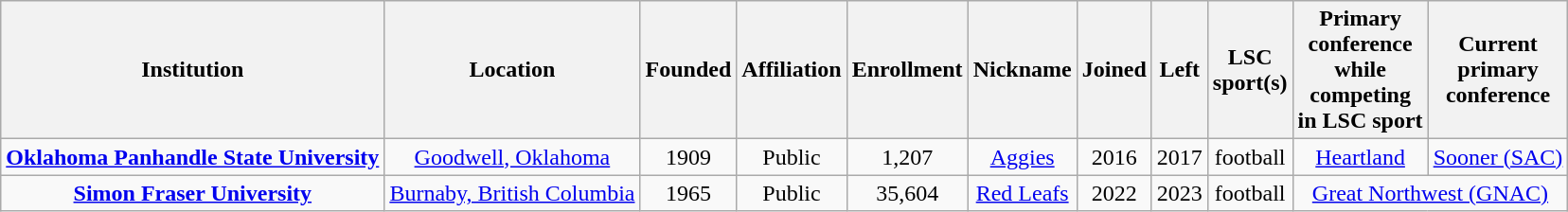<table class="wikitable sortable" style="text-align:center">
<tr>
<th>Institution</th>
<th>Location</th>
<th>Founded</th>
<th>Affiliation</th>
<th>Enrollment</th>
<th>Nickname</th>
<th>Joined</th>
<th>Left</th>
<th>LSC<br>sport(s)</th>
<th>Primary<br>conference<br>while<br>competing<br>in LSC sport</th>
<th>Current<br>primary<br>conference</th>
</tr>
<tr>
<td><strong><a href='#'>Oklahoma Panhandle State University</a></strong></td>
<td><a href='#'>Goodwell, Oklahoma</a></td>
<td>1909</td>
<td>Public</td>
<td>1,207</td>
<td><a href='#'>Aggies</a></td>
<td>2016</td>
<td>2017</td>
<td>football</td>
<td><a href='#'>Heartland</a></td>
<td><a href='#'>Sooner (SAC)</a></td>
</tr>
<tr>
<td><strong><a href='#'>Simon Fraser University</a></strong></td>
<td><a href='#'>Burnaby, British Columbia</a></td>
<td>1965</td>
<td>Public</td>
<td>35,604</td>
<td><a href='#'>Red Leafs</a></td>
<td>2022</td>
<td>2023</td>
<td>football</td>
<td colspan=2><a href='#'>Great Northwest (GNAC)</a></td>
</tr>
</table>
